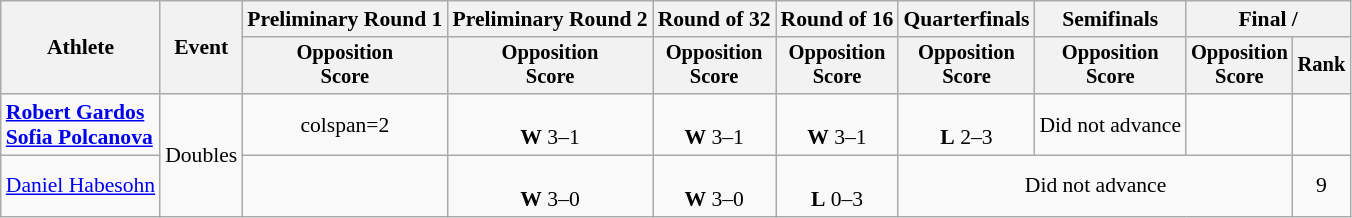<table class=wikitable style=font-size:90%;text-align:center>
<tr>
<th rowspan=2>Athlete</th>
<th rowspan=2>Event</th>
<th>Preliminary Round 1</th>
<th>Preliminary Round 2</th>
<th>Round of 32</th>
<th>Round of 16</th>
<th>Quarterfinals</th>
<th>Semifinals</th>
<th colspan=2>Final / </th>
</tr>
<tr style=font-size:95%>
<th>Opposition<br>Score</th>
<th>Opposition<br>Score</th>
<th>Opposition<br>Score</th>
<th>Opposition<br>Score</th>
<th>Opposition<br>Score</th>
<th>Opposition<br>Score</th>
<th>Opposition<br>Score</th>
<th>Rank</th>
</tr>
<tr>
<td align=left><strong><a href='#'>Robert Gardos</a><br><a href='#'>Sofia Polcanova</a></strong></td>
<td align=left rowspan=2>Doubles</td>
<td>colspan=2</td>
<td><br><strong>W</strong> 3–1</td>
<td><br><strong>W</strong> 3–1</td>
<td><br><strong>W</strong> 3–1</td>
<td><br><strong>L</strong> 2–3</td>
<td>Did not advance</td>
<td></td>
</tr>
<tr>
<td align=left><a href='#'>Daniel Habesohn</a><br></td>
<td></td>
<td><br><strong>W</strong> 3–0</td>
<td><br><strong>W</strong> 3–0</td>
<td><br><strong>L</strong> 0–3</td>
<td colspan=3>Did not advance</td>
<td>9</td>
</tr>
</table>
